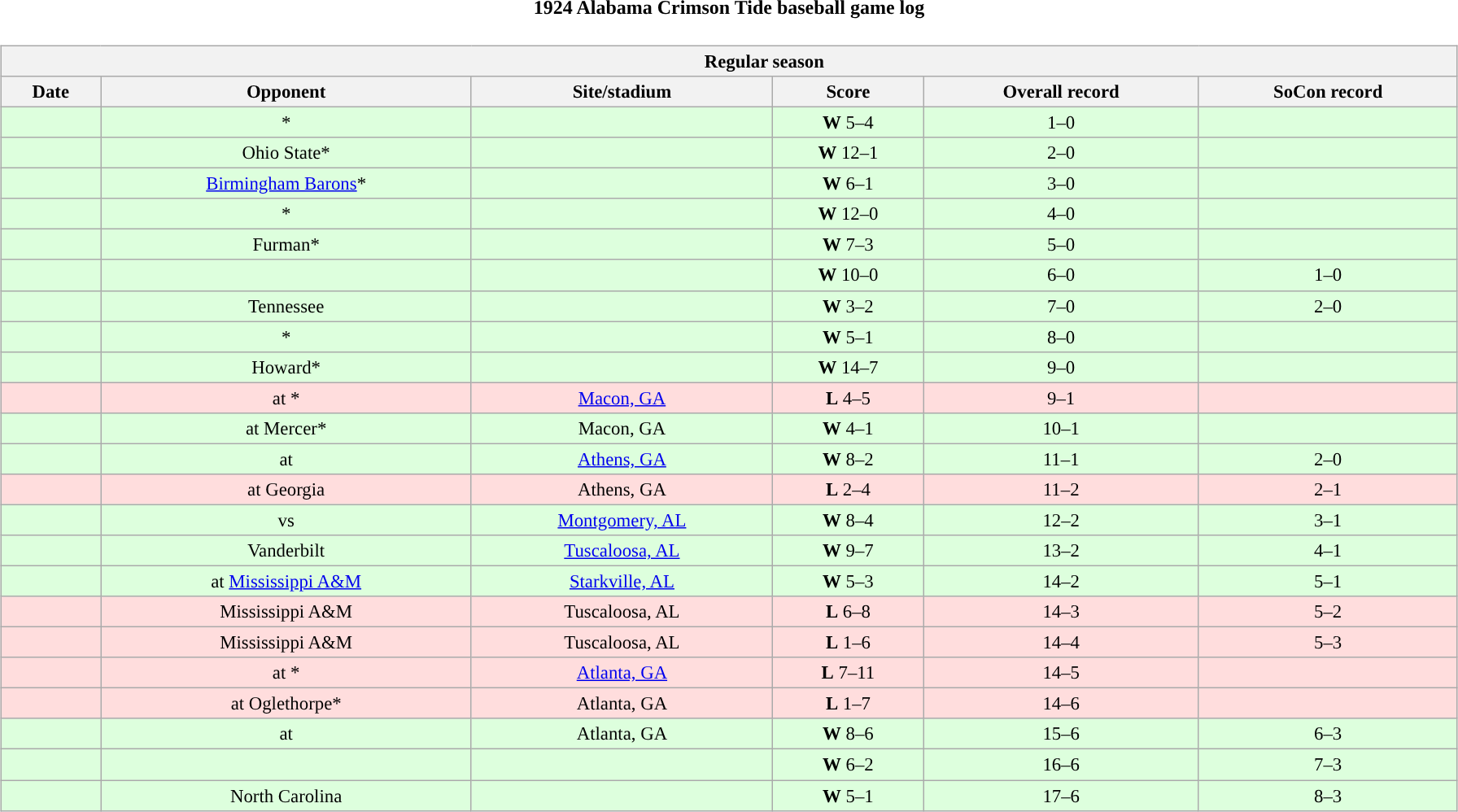<table class="toccolours" width=95% style="margin:1.5em auto; text-align:center;">
<tr>
<th colspan=2>1924 Alabama Crimson Tide baseball game log</th>
</tr>
<tr valign="top">
<td><br><table class="wikitable collapsible collapsed" style="margin:auto; font-size:95%; width:100%">
<tr>
<th colspan=12 style="padding-left:4em;">Regular season</th>
</tr>
<tr>
<th>Date</th>
<th>Opponent</th>
<th>Site/stadium</th>
<th>Score</th>
<th>Overall record</th>
<th>SoCon record</th>
</tr>
<tr bgcolor=ddffdd>
<td></td>
<td>*</td>
<td></td>
<td><strong>W</strong> 5–4</td>
<td>1–0</td>
<td></td>
</tr>
<tr bgcolor=ddffdd>
<td></td>
<td>Ohio State*</td>
<td></td>
<td><strong>W</strong> 12–1</td>
<td>2–0</td>
<td></td>
</tr>
<tr bgcolor=ddffdd>
<td></td>
<td><a href='#'>Birmingham Barons</a>*</td>
<td></td>
<td><strong>W</strong> 6–1</td>
<td>3–0</td>
<td></td>
</tr>
<tr bgcolor=ddffdd>
<td></td>
<td>*</td>
<td></td>
<td><strong>W</strong> 12–0</td>
<td>4–0</td>
<td></td>
</tr>
<tr bgcolor=ddffdd>
<td></td>
<td>Furman*</td>
<td></td>
<td><strong>W</strong> 7–3</td>
<td>5–0</td>
<td></td>
</tr>
<tr bgcolor=ddffdd>
<td></td>
<td></td>
<td></td>
<td><strong>W</strong> 10–0</td>
<td>6–0</td>
<td>1–0</td>
</tr>
<tr bgcolor=ddffdd>
<td></td>
<td>Tennessee</td>
<td></td>
<td><strong>W</strong> 3–2</td>
<td>7–0</td>
<td>2–0</td>
</tr>
<tr bgcolor=ddffdd>
<td></td>
<td>*</td>
<td></td>
<td><strong>W</strong> 5–1</td>
<td>8–0</td>
<td></td>
</tr>
<tr bgcolor=ddffdd>
<td></td>
<td>Howard*</td>
<td></td>
<td><strong>W</strong> 14–7</td>
<td>9–0</td>
<td></td>
</tr>
<tr bgcolor=ffdddd>
<td></td>
<td>at *</td>
<td><a href='#'>Macon, GA</a></td>
<td><strong>L</strong> 4–5</td>
<td>9–1</td>
<td></td>
</tr>
<tr bgcolor=ddffdd>
<td></td>
<td>at Mercer*</td>
<td>Macon, GA</td>
<td><strong>W</strong> 4–1</td>
<td>10–1</td>
<td></td>
</tr>
<tr bgcolor=ddffdd>
<td></td>
<td>at </td>
<td><a href='#'>Athens, GA</a></td>
<td><strong>W</strong> 8–2</td>
<td>11–1</td>
<td>2–0</td>
</tr>
<tr bgcolor=ffdddd>
<td></td>
<td>at Georgia</td>
<td>Athens, GA</td>
<td><strong>L</strong> 2–4</td>
<td>11–2</td>
<td>2–1</td>
</tr>
<tr bgcolor=ddffdd>
<td></td>
<td>vs </td>
<td><a href='#'>Montgomery, AL</a></td>
<td><strong>W</strong> 8–4</td>
<td>12–2</td>
<td>3–1</td>
</tr>
<tr bgcolor=ddffdd>
<td></td>
<td>Vanderbilt</td>
<td><a href='#'>Tuscaloosa, AL</a></td>
<td><strong>W</strong> 9–7</td>
<td>13–2</td>
<td>4–1</td>
</tr>
<tr bgcolor=ddffdd>
<td></td>
<td>at <a href='#'>Mississippi A&M</a></td>
<td><a href='#'>Starkville, AL</a></td>
<td><strong>W</strong> 5–3</td>
<td>14–2</td>
<td>5–1</td>
</tr>
<tr bgcolor=ffdddd>
<td></td>
<td>Mississippi A&M</td>
<td>Tuscaloosa, AL</td>
<td><strong>L</strong> 6–8</td>
<td>14–3</td>
<td>5–2</td>
</tr>
<tr bgcolor=ffdddd>
<td></td>
<td>Mississippi A&M</td>
<td>Tuscaloosa, AL</td>
<td><strong>L</strong> 1–6</td>
<td>14–4</td>
<td>5–3</td>
</tr>
<tr bgcolor=ffdddd>
<td></td>
<td>at *</td>
<td><a href='#'>Atlanta, GA</a></td>
<td><strong>L</strong> 7–11</td>
<td>14–5</td>
<td></td>
</tr>
<tr bgcolor=ffdddd>
<td></td>
<td>at Oglethorpe*</td>
<td>Atlanta, GA</td>
<td><strong>L</strong> 1–7</td>
<td>14–6</td>
<td></td>
</tr>
<tr bgcolor=ddffdd>
<td></td>
<td>at </td>
<td>Atlanta, GA</td>
<td><strong>W</strong> 8–6</td>
<td>15–6</td>
<td>6–3</td>
</tr>
<tr bgcolor=ddffdd>
<td></td>
<td></td>
<td></td>
<td><strong>W</strong> 6–2</td>
<td>16–6</td>
<td>7–3</td>
</tr>
<tr bgcolor=ddffdd>
<td></td>
<td>North Carolina</td>
<td></td>
<td><strong>W</strong> 5–1</td>
<td>17–6</td>
<td>8–3</td>
</tr>
</table>
</td>
</tr>
</table>
